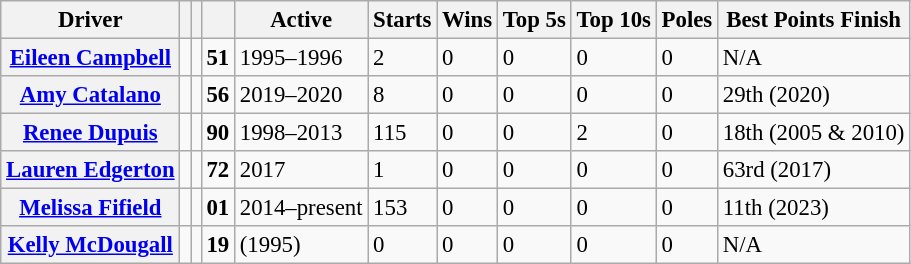<table class="wikitable sortable" style="font-size: 95%;">
<tr>
<th>Driver</th>
<th></th>
<th></th>
<th></th>
<th>Active</th>
<th>Starts</th>
<th>Wins</th>
<th>Top 5s</th>
<th>Top 10s</th>
<th>Poles</th>
<th>Best Points Finish</th>
</tr>
<tr>
<th><a href='#'>Eileen Campbell</a></th>
<td></td>
<td align=center></td>
<td align=center><strong>51</strong></td>
<td>1995–1996</td>
<td>2</td>
<td>0</td>
<td>0</td>
<td>0</td>
<td>0</td>
<td data-sort-value=1000>N/A</td>
</tr>
<tr>
<th><a href='#'>Amy Catalano</a></th>
<td></td>
<td align=center></td>
<td align=center><strong>56</strong></td>
<td>2019–2020</td>
<td>8</td>
<td>0</td>
<td>0</td>
<td>0</td>
<td>0</td>
<td data-sort-value=29>29th (2020)</td>
</tr>
<tr>
<th><a href='#'>Renee Dupuis</a></th>
<td></td>
<td align=center></td>
<td align=center><strong>90</strong></td>
<td>1998–2013</td>
<td>115</td>
<td>0</td>
<td>0</td>
<td>2</td>
<td>0</td>
<td data-sort-value=18>18th (2005 & 2010)</td>
</tr>
<tr>
<th><a href='#'>Lauren Edgerton</a></th>
<td></td>
<td align=center></td>
<td align=center><strong>72</strong></td>
<td>2017</td>
<td>1</td>
<td>0</td>
<td>0</td>
<td>0</td>
<td>0</td>
<td data-sort-value=63>63rd (2017)</td>
</tr>
<tr>
<th><a href='#'>Melissa Fifield</a></th>
<td></td>
<td align=center></td>
<td align=center><strong>01</strong></td>
<td>2014–present</td>
<td>153</td>
<td>0</td>
<td>0</td>
<td>0</td>
<td>0</td>
<td data-sort-value=11>11th (2023)</td>
</tr>
<tr>
<th><a href='#'>Kelly McDougall</a></th>
<td></td>
<td align=center></td>
<td align=center><strong>19</strong></td>
<td data-sort-value=1995>(1995)</td>
<td>0</td>
<td>0</td>
<td>0</td>
<td>0</td>
<td>0</td>
<td data-sort-value=1000>N/A</td>
</tr>
</table>
